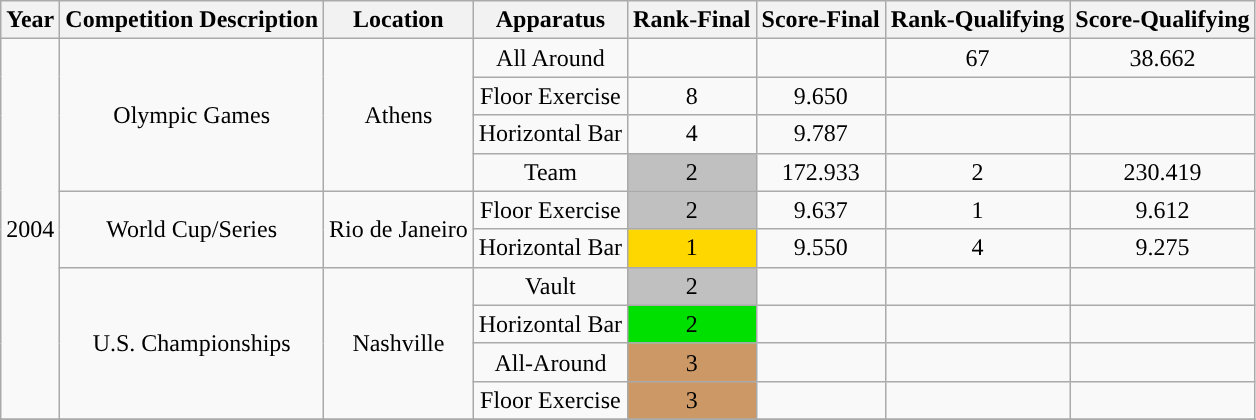<table class="wikitable" style="text-align:center">
<tr>
<th>Year</th>
<th>Competition Description</th>
<th>Location</th>
<th>Apparatus</th>
<th>Rank-Final</th>
<th>Score-Final</th>
<th>Rank-Qualifying</th>
<th>Score-Qualifying</th>
</tr>
<tr>
<td rowspan="10">2004</td>
<td rowspan="4">Olympic Games</td>
<td rowspan="4">Athens</td>
<td>All Around</td>
<td></td>
<td></td>
<td>67</td>
<td>38.662</td>
</tr>
<tr>
<td>Floor Exercise</td>
<td>8</td>
<td>9.650</td>
<td></td>
<td></td>
</tr>
<tr>
<td>Horizontal Bar</td>
<td>4</td>
<td>9.787</td>
<td></td>
<td></td>
</tr>
<tr>
<td>Team</td>
<td bgcolor="silver">2</td>
<td>172.933</td>
<td>2</td>
<td>230.419</td>
</tr>
<tr>
<td rowspan="2">World Cup/Series</td>
<td rowspan="2">Rio de Janeiro</td>
<td>Floor Exercise</td>
<td bgcolor="silver">2</td>
<td>9.637</td>
<td>1</td>
<td>9.612</td>
</tr>
<tr>
<td>Horizontal Bar</td>
<td bgcolor="gold">1</td>
<td>9.550</td>
<td>4</td>
<td>9.275</td>
</tr>
<tr>
<td rowspan="4">U.S. Championships</td>
<td rowspan="4">Nashville</td>
<td>Vault</td>
<td bgcolor="silver">2</td>
<td></td>
<td></td>
<td></td>
</tr>
<tr>
<td>Horizontal Bar</td>
<td bgcolor="silver'">2</td>
<td></td>
<td></td>
<td></td>
</tr>
<tr>
<td>All-Around</td>
<td bgcolor=cc9966>3</td>
<td></td>
<td></td>
<td></td>
</tr>
<tr>
<td>Floor Exercise</td>
<td bgcolor=cc9966>3</td>
<td></td>
<td></td>
<td></td>
</tr>
<tr>
</tr>
</table>
